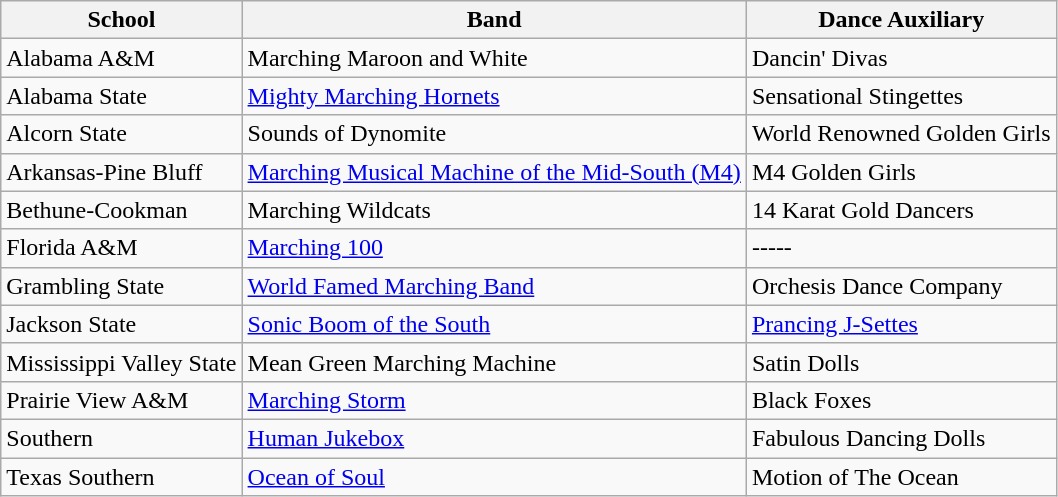<table class="wikitable">
<tr>
<th>School</th>
<th>Band</th>
<th>Dance Auxiliary</th>
</tr>
<tr>
<td>Alabama A&M</td>
<td>Marching Maroon and White</td>
<td>Dancin' Divas</td>
</tr>
<tr>
<td>Alabama State</td>
<td><a href='#'>Mighty Marching Hornets</a></td>
<td>Sensational Stingettes</td>
</tr>
<tr>
<td>Alcorn State</td>
<td>Sounds of Dynomite</td>
<td>World Renowned Golden Girls</td>
</tr>
<tr>
<td>Arkansas-Pine Bluff</td>
<td><a href='#'>Marching Musical Machine of the Mid-South (M4)</a></td>
<td>M4 Golden Girls</td>
</tr>
<tr>
<td>Bethune-Cookman</td>
<td>Marching Wildcats</td>
<td>14 Karat Gold Dancers</td>
</tr>
<tr>
<td>Florida A&M</td>
<td><a href='#'>Marching 100</a></td>
<td>-----</td>
</tr>
<tr>
<td>Grambling State</td>
<td><a href='#'>World Famed Marching Band</a></td>
<td>Orchesis Dance Company</td>
</tr>
<tr>
<td>Jackson State</td>
<td><a href='#'>Sonic Boom of the South</a></td>
<td><a href='#'>Prancing J-Settes</a></td>
</tr>
<tr>
<td>Mississippi Valley State</td>
<td>Mean Green Marching Machine</td>
<td>Satin Dolls</td>
</tr>
<tr>
<td>Prairie View A&M</td>
<td><a href='#'>Marching Storm</a></td>
<td>Black Foxes</td>
</tr>
<tr>
<td>Southern</td>
<td><a href='#'>Human Jukebox</a></td>
<td>Fabulous Dancing Dolls</td>
</tr>
<tr>
<td>Texas Southern</td>
<td><a href='#'>Ocean of Soul</a></td>
<td>Motion of The Ocean</td>
</tr>
</table>
